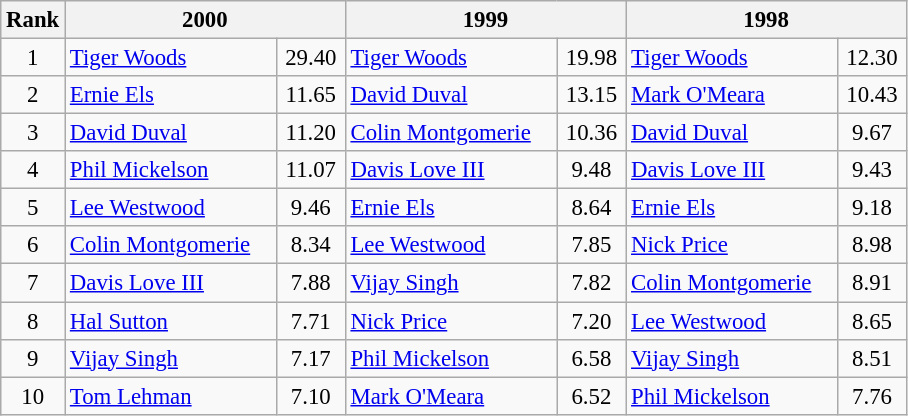<table class=wikitable style="font-size:95%;text-align:center">
<tr>
<th>Rank</th>
<th colspan=2 width="180">2000</th>
<th colspan=2 width="180">1999</th>
<th colspan=2 width="180">1998</th>
</tr>
<tr>
<td>1</td>
<td align=left><a href='#'>Tiger Woods</a></td>
<td>29.40</td>
<td align=left><a href='#'>Tiger Woods</a></td>
<td>19.98</td>
<td align=left><a href='#'>Tiger Woods</a></td>
<td>12.30</td>
</tr>
<tr>
<td>2</td>
<td align=left><a href='#'>Ernie Els</a></td>
<td>11.65</td>
<td align=left><a href='#'>David Duval</a></td>
<td>13.15</td>
<td align=left><a href='#'>Mark O'Meara</a></td>
<td>10.43</td>
</tr>
<tr>
<td>3</td>
<td align=left><a href='#'>David Duval</a></td>
<td>11.20</td>
<td align=left><a href='#'>Colin Montgomerie</a></td>
<td>10.36</td>
<td align=left><a href='#'>David Duval</a></td>
<td>9.67</td>
</tr>
<tr>
<td>4</td>
<td align=left><a href='#'>Phil Mickelson</a></td>
<td>11.07</td>
<td align=left><a href='#'>Davis Love III</a></td>
<td>9.48</td>
<td align=left><a href='#'>Davis Love III</a></td>
<td>9.43</td>
</tr>
<tr>
<td>5</td>
<td align=left><a href='#'>Lee Westwood</a></td>
<td>9.46</td>
<td align=left><a href='#'>Ernie Els</a></td>
<td>8.64</td>
<td align=left><a href='#'>Ernie Els</a></td>
<td>9.18</td>
</tr>
<tr>
<td>6</td>
<td align=left><a href='#'>Colin Montgomerie</a></td>
<td>8.34</td>
<td align=left><a href='#'>Lee Westwood</a></td>
<td>7.85</td>
<td align=left><a href='#'>Nick Price</a></td>
<td>8.98</td>
</tr>
<tr>
<td>7</td>
<td align=left><a href='#'>Davis Love III</a></td>
<td>7.88</td>
<td align=left><a href='#'>Vijay Singh</a></td>
<td>7.82</td>
<td align=left><a href='#'>Colin Montgomerie</a></td>
<td>8.91</td>
</tr>
<tr>
<td>8</td>
<td align=left><a href='#'>Hal Sutton</a></td>
<td>7.71</td>
<td align=left><a href='#'>Nick Price</a></td>
<td>7.20</td>
<td align=left><a href='#'>Lee Westwood</a></td>
<td>8.65</td>
</tr>
<tr>
<td>9</td>
<td align=left><a href='#'>Vijay Singh</a></td>
<td>7.17</td>
<td align=left><a href='#'>Phil Mickelson</a></td>
<td>6.58</td>
<td align=left><a href='#'>Vijay Singh</a></td>
<td>8.51</td>
</tr>
<tr>
<td>10</td>
<td align=left><a href='#'>Tom Lehman</a></td>
<td>7.10</td>
<td align=left><a href='#'>Mark O'Meara</a></td>
<td>6.52</td>
<td align=left><a href='#'>Phil Mickelson</a></td>
<td>7.76</td>
</tr>
</table>
